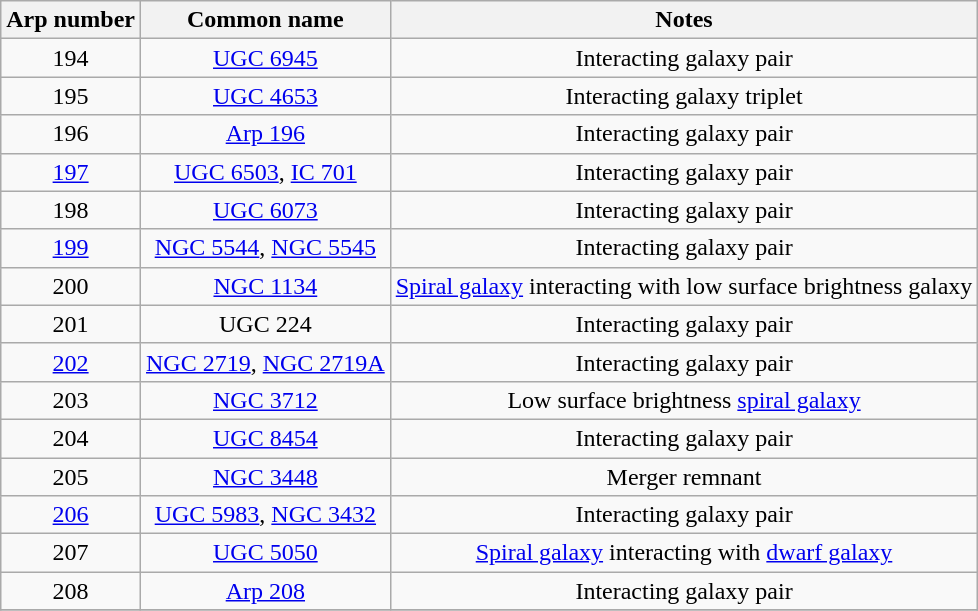<table class="wikitable" style="text-align:center;">
<tr>
<th>Arp number</th>
<th>Common name</th>
<th>Notes</th>
</tr>
<tr>
<td>194</td>
<td><a href='#'>UGC 6945</a></td>
<td>Interacting galaxy pair</td>
</tr>
<tr>
<td>195</td>
<td><a href='#'>UGC 4653</a></td>
<td>Interacting galaxy triplet</td>
</tr>
<tr>
<td>196</td>
<td><a href='#'>Arp 196</a></td>
<td>Interacting galaxy pair</td>
</tr>
<tr>
<td><a href='#'>197</a></td>
<td><a href='#'>UGC 6503</a>, <a href='#'>IC 701</a></td>
<td>Interacting galaxy pair</td>
</tr>
<tr>
<td>198</td>
<td><a href='#'>UGC 6073</a></td>
<td>Interacting galaxy pair</td>
</tr>
<tr>
<td><a href='#'>199</a></td>
<td><a href='#'>NGC 5544</a>, <a href='#'>NGC 5545</a></td>
<td>Interacting galaxy pair</td>
</tr>
<tr>
<td>200</td>
<td><a href='#'>NGC 1134</a></td>
<td><a href='#'>Spiral galaxy</a> interacting with low surface brightness galaxy</td>
</tr>
<tr>
<td>201</td>
<td>UGC 224</td>
<td>Interacting galaxy pair</td>
</tr>
<tr>
<td><a href='#'>202</a></td>
<td><a href='#'>NGC 2719</a>, <a href='#'>NGC 2719A</a></td>
<td>Interacting galaxy pair</td>
</tr>
<tr>
<td>203</td>
<td><a href='#'>NGC 3712</a></td>
<td>Low surface brightness <a href='#'>spiral galaxy</a></td>
</tr>
<tr>
<td>204</td>
<td><a href='#'>UGC 8454</a></td>
<td>Interacting galaxy pair</td>
</tr>
<tr>
<td>205</td>
<td><a href='#'>NGC 3448</a></td>
<td>Merger remnant</td>
</tr>
<tr>
<td><a href='#'>206</a></td>
<td><a href='#'>UGC 5983</a>, <a href='#'>NGC 3432</a></td>
<td>Interacting galaxy pair</td>
</tr>
<tr>
<td>207</td>
<td><a href='#'>UGC 5050</a></td>
<td><a href='#'>Spiral galaxy</a> interacting with <a href='#'>dwarf galaxy</a></td>
</tr>
<tr>
<td>208</td>
<td><a href='#'>Arp 208</a></td>
<td>Interacting galaxy pair</td>
</tr>
<tr>
</tr>
</table>
